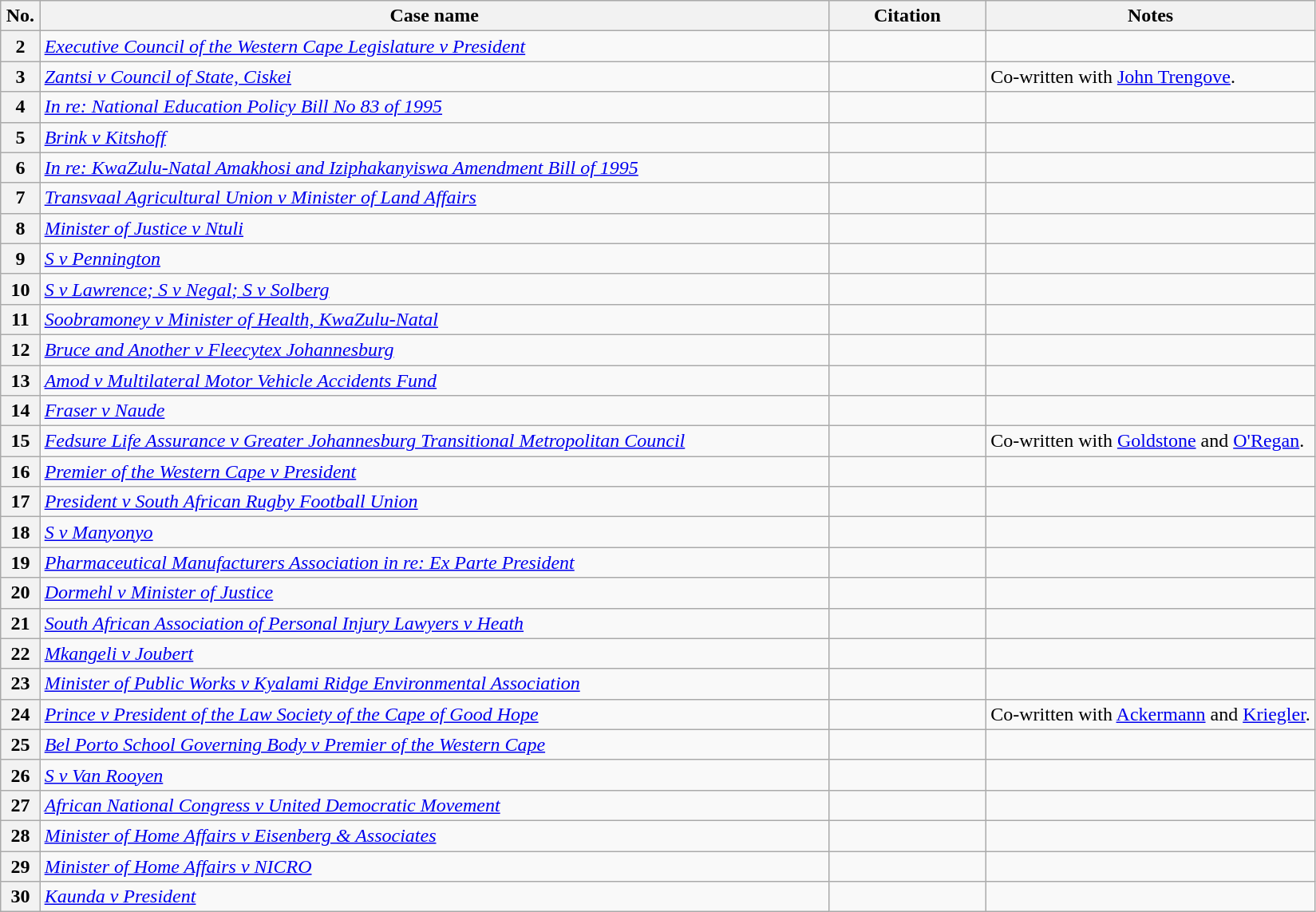<table class="wikitable sortable">
<tr>
<th style="width:3%">No.</th>
<th style="width:60">Case name</th>
<th style="width:12%">Citation</th>
<th style="width:25%">Notes</th>
</tr>
<tr>
<th>2</th>
<td><em><a href='#'>Executive Council of the Western Cape Legislature v President</a></em></td>
<td></td>
<td></td>
</tr>
<tr>
<th>3</th>
<td><em><a href='#'>Zantsi v Council of State, Ciskei</a></em></td>
<td></td>
<td>Co-written with <a href='#'>John Trengove</a>.</td>
</tr>
<tr>
<th>4</th>
<td><em><a href='#'>In re: National Education Policy Bill No 83 of 1995</a></em></td>
<td></td>
<td></td>
</tr>
<tr>
<th>5</th>
<td><em><a href='#'>Brink v Kitshoff</a></em></td>
<td></td>
<td></td>
</tr>
<tr>
<th>6</th>
<td><em><a href='#'>In re: KwaZulu-Natal Amakhosi and Iziphakanyiswa Amendment Bill of 1995</a></em></td>
<td></td>
<td></td>
</tr>
<tr>
<th>7</th>
<td><em><a href='#'>Transvaal Agricultural Union v Minister of Land Affairs</a></em></td>
<td></td>
<td></td>
</tr>
<tr>
<th>8</th>
<td><em><a href='#'>Minister of Justice v Ntuli</a></em></td>
<td></td>
<td></td>
</tr>
<tr>
<th>9</th>
<td><em><a href='#'>S v Pennington</a></em></td>
<td></td>
<td></td>
</tr>
<tr>
<th>10</th>
<td><em><a href='#'>S v Lawrence; S v Negal; S v Solberg</a></em></td>
<td></td>
<td></td>
</tr>
<tr>
<th>11</th>
<td><em><a href='#'>Soobramoney v Minister of Health, KwaZulu-Natal</a></em></td>
<td></td>
<td></td>
</tr>
<tr>
<th>12</th>
<td><em><a href='#'>Bruce and Another v Fleecytex Johannesburg</a></em></td>
<td></td>
<td></td>
</tr>
<tr>
<th>13</th>
<td><em><a href='#'>Amod v Multilateral Motor Vehicle Accidents Fund</a></em></td>
<td></td>
<td></td>
</tr>
<tr>
<th>14</th>
<td><em><a href='#'>Fraser v Naude</a></em></td>
<td></td>
<td></td>
</tr>
<tr>
<th>15</th>
<td><em><a href='#'>Fedsure Life Assurance v Greater Johannesburg Transitional Metropolitan Council</a></em></td>
<td></td>
<td>Co-written with <a href='#'>Goldstone</a> and <a href='#'>O'Regan</a>.</td>
</tr>
<tr>
<th>16</th>
<td><em><a href='#'>Premier of the Western Cape v President</a></em></td>
<td></td>
<td></td>
</tr>
<tr>
<th>17</th>
<td><em><a href='#'>President v South African Rugby Football Union</a></em></td>
<td></td>
<td></td>
</tr>
<tr>
<th>18</th>
<td><em><a href='#'>S v Manyonyo</a></em></td>
<td></td>
<td></td>
</tr>
<tr>
<th>19</th>
<td><em><a href='#'>Pharmaceutical Manufacturers Association in re: Ex Parte President</a></em></td>
<td></td>
<td></td>
</tr>
<tr>
<th>20</th>
<td><em><a href='#'>Dormehl v Minister of Justice</a></em></td>
<td></td>
<td></td>
</tr>
<tr>
<th>21</th>
<td><em><a href='#'>South African Association of Personal Injury Lawyers v Heath</a></em></td>
<td></td>
<td></td>
</tr>
<tr>
<th>22</th>
<td><em><a href='#'>Mkangeli v Joubert</a></em></td>
<td></td>
<td></td>
</tr>
<tr>
<th>23</th>
<td><em><a href='#'>Minister of Public Works v Kyalami Ridge Environmental Association</a></em></td>
<td></td>
<td></td>
</tr>
<tr>
<th>24</th>
<td><em><a href='#'>Prince v President of the Law Society of the Cape of Good Hope</a></em></td>
<td></td>
<td>Co-written with <a href='#'>Ackermann</a> and <a href='#'>Kriegler</a>.</td>
</tr>
<tr>
<th>25</th>
<td><em><a href='#'>Bel Porto School Governing Body v Premier of the Western Cape</a></em></td>
<td></td>
<td></td>
</tr>
<tr>
<th>26</th>
<td><em><a href='#'>S v Van Rooyen</a></em></td>
<td></td>
<td></td>
</tr>
<tr>
<th>27</th>
<td><em><a href='#'>African National Congress v United Democratic Movement</a></em></td>
<td></td>
<td></td>
</tr>
<tr>
<th>28</th>
<td><em><a href='#'>Minister of Home Affairs v Eisenberg & Associates</a></em></td>
<td></td>
<td></td>
</tr>
<tr>
<th>29</th>
<td><em><a href='#'>Minister of Home Affairs v NICRO</a></em></td>
<td></td>
<td></td>
</tr>
<tr>
<th>30</th>
<td><em><a href='#'>Kaunda v President</a></em></td>
<td></td>
<td></td>
</tr>
</table>
